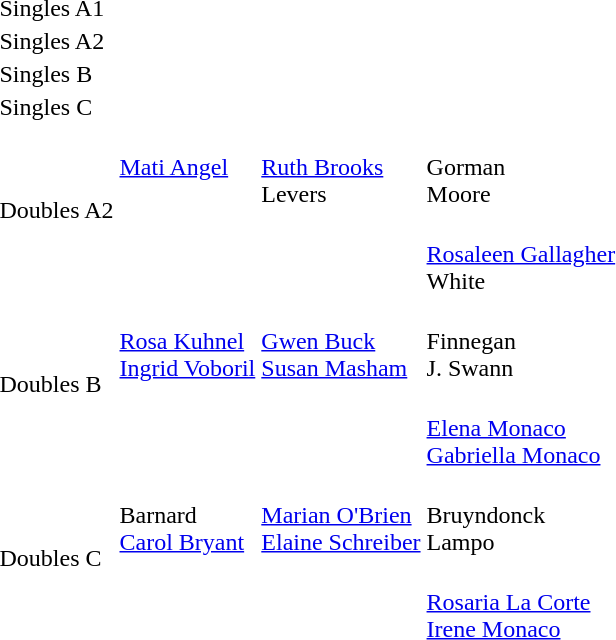<table>
<tr>
<td rowspan="2">Singles A1<br></td>
<td rowspan="2"></td>
<td rowspan="2"></td>
<td></td>
</tr>
<tr>
<td></td>
</tr>
<tr>
<td rowspan="2">Singles A2<br></td>
<td rowspan="2"></td>
<td rowspan="2"></td>
<td></td>
</tr>
<tr>
<td></td>
</tr>
<tr>
<td rowspan="2">Singles B<br></td>
<td rowspan="2"></td>
<td rowspan="2"></td>
<td></td>
</tr>
<tr>
<td></td>
</tr>
<tr>
<td rowspan="2">Singles C<br></td>
<td rowspan="2"></td>
<td rowspan="2"></td>
<td></td>
</tr>
<tr>
<td></td>
</tr>
<tr>
<td rowspan="2">Doubles A2<br></td>
<td rowspan="2" valign=top> <br> <a href='#'>Mati Angel</a> <br> </td>
<td rowspan="2" valign=top> <br> <a href='#'>Ruth Brooks</a> <br> Levers</td>
<td valign=top> <br> Gorman <br> Moore</td>
</tr>
<tr>
<td valign=top> <br> <a href='#'>Rosaleen Gallagher</a> <br> White</td>
</tr>
<tr>
<td rowspan="2">Doubles B<br></td>
<td rowspan="2" valign=top> <br> <a href='#'>Rosa Kuhnel</a> <br> <a href='#'>Ingrid Voboril</a></td>
<td rowspan="2" valign=top> <br> <a href='#'>Gwen Buck</a> <br> <a href='#'>Susan Masham</a></td>
<td valign=top> <br> Finnegan <br> J. Swann</td>
</tr>
<tr>
<td valign=top> <br> <a href='#'>Elena Monaco</a> <br> <a href='#'>Gabriella Monaco</a></td>
</tr>
<tr>
<td rowspan="2">Doubles C<br></td>
<td rowspan="2" valign=top> <br> Barnard <br> <a href='#'>Carol Bryant</a></td>
<td rowspan="2" valign=top> <br> <a href='#'>Marian O'Brien</a> <br> <a href='#'>Elaine Schreiber</a></td>
<td valign=top> <br> Bruyndonck <br> Lampo</td>
</tr>
<tr>
<td valign=top> <br> <a href='#'>Rosaria La Corte</a> <br> <a href='#'>Irene Monaco</a></td>
</tr>
</table>
